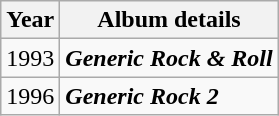<table class="wikitable">
<tr>
<th>Year</th>
<th>Album details</th>
</tr>
<tr>
<td>1993</td>
<td><strong><em>Generic Rock & Roll</em></strong></td>
</tr>
<tr>
<td>1996</td>
<td><strong><em>Generic Rock 2</em></strong></td>
</tr>
</table>
